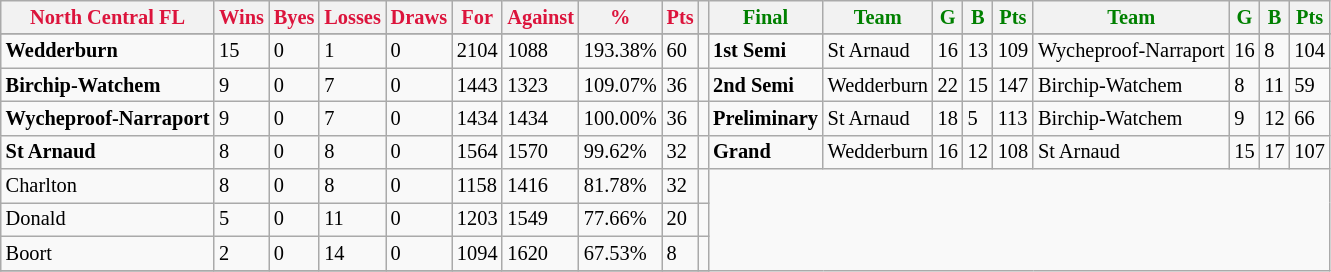<table style="font-size: 85%; text-align: left;" class="wikitable">
<tr>
<th style="color:crimson">North Central  FL</th>
<th style="color:crimson">Wins</th>
<th style="color:crimson">Byes</th>
<th style="color:crimson">Losses</th>
<th style="color:crimson">Draws</th>
<th style="color:crimson">For</th>
<th style="color:crimson">Against</th>
<th style="color:crimson">%</th>
<th style="color:crimson">Pts</th>
<th></th>
<th style="color:green">Final</th>
<th style="color:green">Team</th>
<th style="color:green">G</th>
<th style="color:green">B</th>
<th style="color:green">Pts</th>
<th style="color:green">Team</th>
<th style="color:green">G</th>
<th style="color:green">B</th>
<th style="color:green">Pts</th>
</tr>
<tr>
</tr>
<tr>
</tr>
<tr>
<td><strong>	Wedderburn	</strong></td>
<td>15</td>
<td>0</td>
<td>1</td>
<td>0</td>
<td>2104</td>
<td>1088</td>
<td>193.38%</td>
<td>60</td>
<td></td>
<td><strong>1st Semi</strong></td>
<td>St Arnaud</td>
<td>16</td>
<td>13</td>
<td>109</td>
<td>Wycheproof-Narraport</td>
<td>16</td>
<td>8</td>
<td>104</td>
</tr>
<tr>
<td><strong>	Birchip-Watchem	</strong></td>
<td>9</td>
<td>0</td>
<td>7</td>
<td>0</td>
<td>1443</td>
<td>1323</td>
<td>109.07%</td>
<td>36</td>
<td></td>
<td><strong>2nd Semi</strong></td>
<td>Wedderburn</td>
<td>22</td>
<td>15</td>
<td>147</td>
<td>Birchip-Watchem</td>
<td>8</td>
<td>11</td>
<td>59</td>
</tr>
<tr>
<td><strong>	Wycheproof-Narraport	</strong></td>
<td>9</td>
<td>0</td>
<td>7</td>
<td>0</td>
<td>1434</td>
<td>1434</td>
<td>100.00%</td>
<td>36</td>
<td></td>
<td><strong>Preliminary</strong></td>
<td>St Arnaud</td>
<td>18</td>
<td>5</td>
<td>113</td>
<td>Birchip-Watchem</td>
<td>9</td>
<td>12</td>
<td>66</td>
</tr>
<tr>
<td><strong>	St Arnaud	</strong></td>
<td>8</td>
<td>0</td>
<td>8</td>
<td>0</td>
<td>1564</td>
<td>1570</td>
<td>99.62%</td>
<td>32</td>
<td></td>
<td><strong>Grand</strong></td>
<td>Wedderburn</td>
<td>16</td>
<td>12</td>
<td>108</td>
<td>St Arnaud</td>
<td>15</td>
<td>17</td>
<td>107</td>
</tr>
<tr>
<td>Charlton</td>
<td>8</td>
<td>0</td>
<td>8</td>
<td>0</td>
<td>1158</td>
<td>1416</td>
<td>81.78%</td>
<td>32</td>
<td></td>
</tr>
<tr>
<td>Donald</td>
<td>5</td>
<td>0</td>
<td>11</td>
<td>0</td>
<td>1203</td>
<td>1549</td>
<td>77.66%</td>
<td>20</td>
<td></td>
</tr>
<tr>
<td>Boort</td>
<td>2</td>
<td>0</td>
<td>14</td>
<td>0</td>
<td>1094</td>
<td>1620</td>
<td>67.53%</td>
<td>8</td>
<td></td>
</tr>
<tr>
</tr>
</table>
